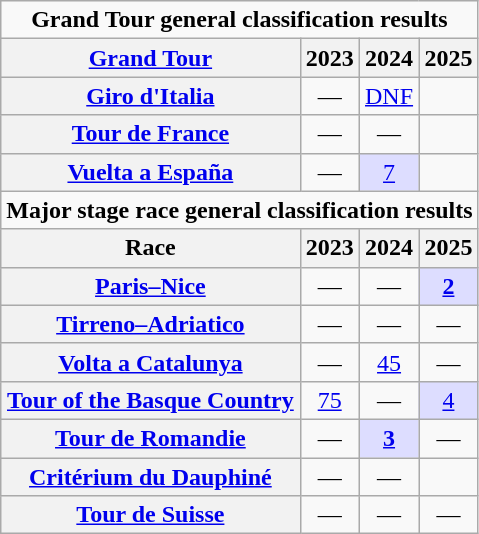<table class="wikitable plainrowheaders">
<tr>
<td colspan=9 align="center"><strong>Grand Tour general classification results</strong></td>
</tr>
<tr>
<th scope="col"><a href='#'>Grand Tour</a></th>
<th scope="col">2023</th>
<th scope="col">2024</th>
<th scope="col">2025</th>
</tr>
<tr style="text-align:center;">
<th scope="row"> <a href='#'>Giro d'Italia</a></th>
<td>—</td>
<td><a href='#'>DNF</a></td>
<td></td>
</tr>
<tr style="text-align:center;">
<th scope="row"> <a href='#'>Tour de France</a></th>
<td>—</td>
<td>—</td>
<td></td>
</tr>
<tr style="text-align:center;">
<th scope="row"> <a href='#'>Vuelta a España</a></th>
<td>—</td>
<td style="background:#ddf;"><a href='#'>7</a></td>
<td></td>
</tr>
<tr>
<td colspan=9 align="center"><strong>Major stage race general classification results</strong></td>
</tr>
<tr>
<th scope="col">Race</th>
<th scope="col">2023</th>
<th scope="col">2024</th>
<th scope="col">2025</th>
</tr>
<tr style="text-align:center;">
<th scope="row"> <a href='#'>Paris–Nice</a></th>
<td>—</td>
<td>—</td>
<td style="background:#ddf;"><a href='#'><strong>2</strong></a></td>
</tr>
<tr style="text-align:center;">
<th scope="row"> <a href='#'>Tirreno–Adriatico</a></th>
<td>—</td>
<td>—</td>
<td>—</td>
</tr>
<tr style="text-align:center;">
<th scope="row"> <a href='#'>Volta a Catalunya</a></th>
<td>—</td>
<td><a href='#'>45</a></td>
<td>—</td>
</tr>
<tr style="text-align:center;">
<th scope="row"> <a href='#'>Tour of the Basque Country</a></th>
<td><a href='#'>75</a></td>
<td>—</td>
<td style="background:#ddf;"><a href='#'>4</a></td>
</tr>
<tr style="text-align:center;">
<th scope="row"> <a href='#'>Tour de Romandie</a></th>
<td>—</td>
<td style="background:#ddf;"><a href='#'><strong>3</strong></a></td>
<td>—</td>
</tr>
<tr style="text-align:center;">
<th scope="row"> <a href='#'>Critérium du Dauphiné</a></th>
<td>—</td>
<td>—</td>
<td></td>
</tr>
<tr style="text-align:center;">
<th scope="row"> <a href='#'>Tour de Suisse</a></th>
<td>—</td>
<td>—</td>
<td>—</td>
</tr>
</table>
